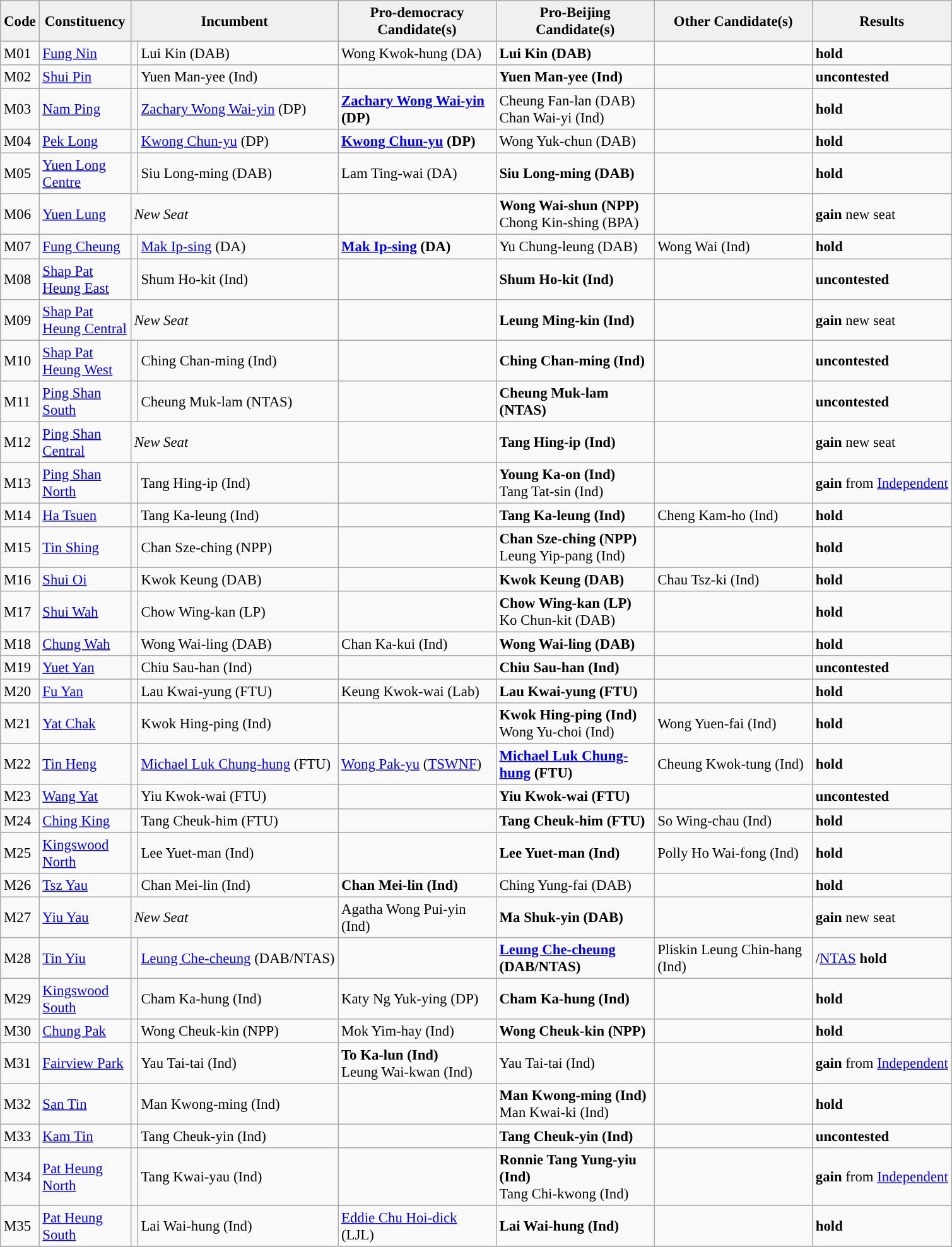<table class="wikitable sortable" style="font-size: 95%;">
<tr>
<th align="center" style="background:#f0f0f0;" width="20px"><strong>Code</strong></th>
<th align="center" style="background:#f0f0f0;" width="90px"><strong>Constituency</strong></th>
<th align="center" style="background:#f0f0f0;" width="120px" colspan=2><strong>Incumbent</strong></th>
<th align="center" style="background:#f0f0f0;" width="160px"><strong>Pro-democracy Candidate(s)</strong></th>
<th align="center" style="background:#f0f0f0;" width="160px"><strong>Pro-Beijing Candidate(s)</strong></th>
<th align="center" style="background:#f0f0f0;" width="160px"><strong>Other Candidate(s)</strong></th>
<th align="center" style="background:#f0f0f0;" width="100px" colspan="2"><strong>Results</strong></th>
</tr>
<tr>
<td>M01</td>
<td><a href='#'>Fung Nin</a></td>
<td></td>
<td>Lui Kin (DAB)</td>
<td>Wong Kwok-hung (DA)</td>
<td><strong>Lui Kin (DAB)</strong></td>
<td></td>
<td> <strong>hold</strong></td>
</tr>
<tr>
<td>M02</td>
<td><a href='#'>Shui Pin</a></td>
<td></td>
<td>Yuen Man-yee (Ind)</td>
<td></td>
<td><strong>Yuen Man-yee (Ind)</strong></td>
<td></td>
<td> <strong>uncontested</strong></td>
</tr>
<tr>
<td>M03</td>
<td><a href='#'>Nam Ping</a></td>
<td></td>
<td><a href='#'>Zachary Wong Wai-yin</a> (DP)</td>
<td><strong><a href='#'>Zachary Wong Wai-yin</a> (DP)</strong></td>
<td>Cheung Fan-lan (DAB) <br>Chan Wai-yi (Ind)</td>
<td></td>
<td> <strong>hold</strong></td>
</tr>
<tr>
<td>M04</td>
<td><a href='#'>Pek Long</a></td>
<td></td>
<td><a href='#'>Kwong Chun-yu</a> (DP)</td>
<td><strong><a href='#'>Kwong Chun-yu</a> (DP)</strong></td>
<td>Wong Yuk-chun (DAB)</td>
<td></td>
<td> <strong>hold</strong></td>
</tr>
<tr>
<td>M05</td>
<td><a href='#'>Yuen Long Centre</a></td>
<td></td>
<td>Siu Long-ming (DAB)</td>
<td>Lam Ting-wai (DA)</td>
<td><strong>Siu Long-ming (DAB)</strong></td>
<td></td>
<td> <strong>hold</strong></td>
</tr>
<tr>
<td>M06</td>
<td><a href='#'>Yuen Lung</a></td>
<td colspan=2><em>New Seat</em></td>
<td></td>
<td><strong>Wong Wai-shun (NPP)</strong><br>Chong Kin-shing (BPA)</td>
<td></td>
<td> <strong>gain</strong> new seat</td>
</tr>
<tr>
<td>M07</td>
<td><a href='#'>Fung Cheung</a></td>
<td></td>
<td><a href='#'>Mak Ip-sing</a> (DA)</td>
<td><strong><a href='#'>Mak Ip-sing</a> (DA)</strong></td>
<td>Yu Chung-leung (DAB)</td>
<td>Wong Wai (Ind)</td>
<td> <strong>hold</strong></td>
</tr>
<tr>
<td>M08</td>
<td><a href='#'>Shap Pat Heung East</a></td>
<td></td>
<td>Shum Ho-kit (Ind)</td>
<td></td>
<td><strong>Shum Ho-kit (Ind)</strong></td>
<td></td>
<td> <strong>uncontested</strong></td>
</tr>
<tr>
<td>M09</td>
<td><a href='#'>Shap Pat Heung Central</a></td>
<td colspan=2><em>New Seat</em></td>
<td></td>
<td><strong>Leung Ming-kin (Ind)</strong></td>
<td></td>
<td> <strong>gain</strong> new seat</td>
</tr>
<tr>
<td>M10</td>
<td><a href='#'>Shap Pat Heung West</a></td>
<td></td>
<td>Ching Chan-ming (Ind)</td>
<td></td>
<td><strong>Ching Chan-ming (Ind)</strong></td>
<td></td>
<td> <strong>uncontested</strong></td>
</tr>
<tr>
<td>M11</td>
<td><a href='#'>Ping Shan South</a></td>
<td></td>
<td>Cheung Muk-lam (NTAS)</td>
<td></td>
<td><strong>Cheung Muk-lam (NTAS)</strong></td>
<td></td>
<td> <strong>uncontested</strong></td>
</tr>
<tr>
<td>M12</td>
<td><a href='#'>Ping Shan Central</a></td>
<td colspan=2><em>New Seat</em></td>
<td></td>
<td><strong>Tang Hing-ip (Ind)</strong></td>
<td></td>
<td> <strong>gain</strong> new seat</td>
</tr>
<tr>
<td>M13</td>
<td><a href='#'>Ping Shan North</a></td>
<td></td>
<td>Tang Hing-ip (Ind)</td>
<td></td>
<td><strong>Young Ka-on (Ind)</strong><br>Tang Tat-sin (Ind)</td>
<td></td>
<td> <strong>gain</strong> from <a href='#'>Independent</a></td>
</tr>
<tr>
<td>M14</td>
<td><a href='#'>Ha Tsuen</a></td>
<td></td>
<td>Tang Ka-leung (Ind)</td>
<td></td>
<td><strong>Tang Ka-leung (Ind)</strong></td>
<td>Cheng Kam-ho (Ind)</td>
<td> <strong>hold</strong></td>
</tr>
<tr>
<td>M15</td>
<td><a href='#'>Tin Shing</a></td>
<td></td>
<td>Chan Sze-ching (NPP)</td>
<td></td>
<td><strong>Chan Sze-ching (NPP)</strong><br>Leung Yip-pang (Ind)</td>
<td></td>
<td> <strong>hold</strong></td>
</tr>
<tr>
<td>M16</td>
<td><a href='#'>Shui Oi</a></td>
<td></td>
<td>Kwok Keung (DAB)</td>
<td></td>
<td><strong>Kwok Keung (DAB)</strong></td>
<td>Chau Tsz-ki (Ind)</td>
<td> <strong>hold</strong></td>
</tr>
<tr>
<td>M17</td>
<td><a href='#'>Shui Wah</a></td>
<td></td>
<td>Chow Wing-kan (LP)</td>
<td></td>
<td><strong>Chow Wing-kan (LP)</strong><br>Ko Chun-kit (DAB)</td>
<td></td>
<td> <strong>hold</strong></td>
</tr>
<tr>
<td>M18</td>
<td><a href='#'>Chung Wah</a></td>
<td></td>
<td>Wong Wai-ling (DAB)</td>
<td>Chan Ka-kui (Ind)</td>
<td><strong>Wong Wai-ling (DAB)</strong></td>
<td></td>
<td> <strong>hold</strong></td>
</tr>
<tr>
<td>M19</td>
<td><a href='#'>Yuet Yan</a></td>
<td></td>
<td>Chiu Sau-han (Ind)</td>
<td></td>
<td><strong> Chiu Sau-han (Ind)</strong></td>
<td></td>
<td> <strong>uncontested</strong></td>
</tr>
<tr>
<td>M20</td>
<td><a href='#'>Fu Yan</a></td>
<td></td>
<td>Lau Kwai-yung (FTU)</td>
<td>Keung Kwok-wai (Lab)</td>
<td><strong>Lau Kwai-yung (FTU)</strong></td>
<td></td>
<td> <strong>hold</strong></td>
</tr>
<tr>
<td>M21</td>
<td><a href='#'>Yat Chak</a></td>
<td></td>
<td>Kwok Hing-ping (Ind)</td>
<td></td>
<td><strong>Kwok Hing-ping (Ind)</strong><br>Wong Yu-choi (Ind)</td>
<td>Wong Yuen-fai (Ind)</td>
<td> <strong>hold</strong></td>
</tr>
<tr>
<td>M22</td>
<td><a href='#'>Tin Heng</a></td>
<td></td>
<td><a href='#'>Michael Luk Chung-hung</a> (FTU)</td>
<td><a href='#'>Wong Pak-yu</a> (<a href='#'>TSWNF</a>)</td>
<td><strong><a href='#'>Michael Luk Chung-hung</a> (FTU)</strong></td>
<td>Cheung Kwok-tung (Ind)</td>
<td> <strong>hold</strong></td>
</tr>
<tr>
<td>M23</td>
<td><a href='#'>Wang Yat</a></td>
<td></td>
<td>Yiu Kwok-wai (FTU)</td>
<td></td>
<td><strong>Yiu Kwok-wai (FTU) </strong></td>
<td></td>
<td> <strong>uncontested</strong></td>
</tr>
<tr>
<td>M24</td>
<td><a href='#'>Ching King</a></td>
<td></td>
<td>Tang Cheuk-him (FTU)</td>
<td></td>
<td><strong>Tang Cheuk-him (FTU)</strong></td>
<td>So Wing-chau (Ind)</td>
<td> <strong>hold</strong></td>
</tr>
<tr>
<td>M25</td>
<td><a href='#'>Kingswood North</a></td>
<td></td>
<td>Lee Yuet-man (Ind)</td>
<td></td>
<td><strong>Lee Yuet-man (Ind)</strong></td>
<td>Polly Ho Wai-fong (Ind)</td>
<td> <strong>hold</strong></td>
</tr>
<tr>
<td>M26</td>
<td><a href='#'>Tsz Yau</a></td>
<td></td>
<td>Chan Mei-lin (Ind)</td>
<td><strong>Chan Mei-lin (Ind)</strong></td>
<td>Ching Yung-fai (DAB)</td>
<td></td>
<td> <strong>hold</strong></td>
</tr>
<tr>
<td>M27</td>
<td><a href='#'>Yiu Yau</a></td>
<td colspan=2><em>New Seat</em></td>
<td>Agatha Wong Pui-yin (Ind)</td>
<td><strong>Ma Shuk-yin (DAB)</strong></td>
<td></td>
<td> <strong>gain</strong> new seat</td>
</tr>
<tr>
<td>M28</td>
<td><a href='#'>Tin Yiu</a></td>
<td></td>
<td><a href='#'>Leung Che-cheung</a> (DAB/NTAS)</td>
<td></td>
<td><strong><a href='#'>Leung Che-cheung</a> (DAB/NTAS)</strong></td>
<td>Pliskin Leung Chin-hang (Ind)</td>
<td>/<a href='#'>NTAS</a> <strong>hold</strong></td>
</tr>
<tr>
<td>M29</td>
<td><a href='#'>Kingswood South</a></td>
<td></td>
<td>Cham Ka-hung (Ind)</td>
<td>Katy Ng Yuk-ying (DP)</td>
<td><strong>Cham Ka-hung (Ind)</strong></td>
<td></td>
<td> <strong>hold</strong></td>
</tr>
<tr>
<td>M30</td>
<td><a href='#'>Chung Pak</a></td>
<td></td>
<td>Wong Cheuk-kin (NPP)</td>
<td>Mok Yim-hay (Ind)</td>
<td><strong>Wong Cheuk-kin (NPP)</strong></td>
<td></td>
<td> <strong>hold</strong></td>
</tr>
<tr>
<td>M31</td>
<td><a href='#'>Fairview Park</a></td>
<td></td>
<td>Yau Tai-tai (Ind)</td>
<td><strong>To Ka-lun (Ind)</strong><br>Leung Wai-kwan (Ind)</td>
<td>Yau Tai-tai (Ind)</td>
<td></td>
<td> <strong>gain</strong> from <a href='#'>Independent</a></td>
</tr>
<tr>
<td>M32</td>
<td><a href='#'>San Tin</a></td>
<td></td>
<td>Man Kwong-ming (Ind)</td>
<td></td>
<td><strong>Man Kwong-ming (Ind)</strong><br>Man Kwai-ki (Ind)</td>
<td></td>
<td> <strong>hold</strong></td>
</tr>
<tr>
<td>M33</td>
<td><a href='#'>Kam Tin</a></td>
<td></td>
<td>Tang Cheuk-yin (Ind)</td>
<td></td>
<td><strong> Tang Cheuk-yin (Ind)</strong></td>
<td></td>
<td> <strong>uncontested</strong></td>
</tr>
<tr>
<td>M34</td>
<td><a href='#'>Pat Heung North</a></td>
<td></td>
<td>Tang Kwai-yau (Ind)</td>
<td></td>
<td><strong>Ronnie Tang Yung-yiu (Ind)</strong><br>Tang Chi-kwong (Ind)</td>
<td></td>
<td> <strong>gain</strong> from <a href='#'>Independent</a></td>
</tr>
<tr>
<td>M35</td>
<td><a href='#'>Pat Heung South</a></td>
<td></td>
<td>Lai Wai-hung (Ind)</td>
<td><a href='#'>Eddie Chu Hoi-dick</a> (LJL)</td>
<td><strong>Lai Wai-hung (Ind)</strong></td>
<td></td>
<td> <strong>hold</strong></td>
</tr>
<tr>
</tr>
</table>
